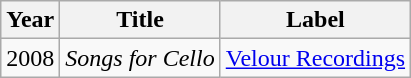<table class="wikitable">
<tr>
<th><strong>Year</strong></th>
<th><strong>Title</strong></th>
<th><strong>Label</strong></th>
</tr>
<tr>
<td>2008</td>
<td><em>Songs for Cello</em></td>
<td><a href='#'>Velour Recordings</a></td>
</tr>
</table>
